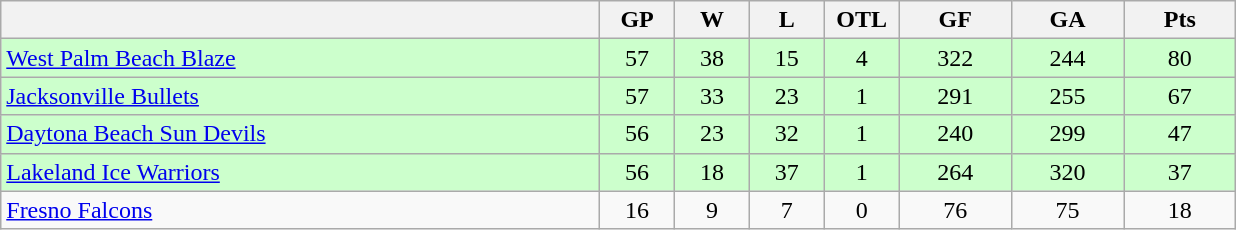<table class="wikitable">
<tr>
<th width="40%"></th>
<th width="5%">GP</th>
<th width="5%">W</th>
<th width="5%">L</th>
<th width="5%">OTL</th>
<th width="7.5%">GF</th>
<th width="7.5%">GA</th>
<th width="7.5%">Pts</th>
</tr>
<tr align="center" bgcolor="#CCFFCC">
<td align="left"><a href='#'>West Palm Beach Blaze</a></td>
<td>57</td>
<td>38</td>
<td>15</td>
<td>4</td>
<td>322</td>
<td>244</td>
<td>80</td>
</tr>
<tr align="center" bgcolor="#CCFFCC">
<td align="left"><a href='#'>Jacksonville Bullets</a></td>
<td>57</td>
<td>33</td>
<td>23</td>
<td>1</td>
<td>291</td>
<td>255</td>
<td>67</td>
</tr>
<tr align="center" bgcolor="#CCFFCC">
<td align="left"><a href='#'>Daytona Beach Sun Devils</a></td>
<td>56</td>
<td>23</td>
<td>32</td>
<td>1</td>
<td>240</td>
<td>299</td>
<td>47</td>
</tr>
<tr align="center" bgcolor="#CCFFCC">
<td align="left"><a href='#'>Lakeland Ice Warriors</a></td>
<td>56</td>
<td>18</td>
<td>37</td>
<td>1</td>
<td>264</td>
<td>320</td>
<td>37</td>
</tr>
<tr align="center">
<td align="left"><a href='#'>Fresno Falcons</a></td>
<td>16</td>
<td>9</td>
<td>7</td>
<td>0</td>
<td>76</td>
<td>75</td>
<td>18</td>
</tr>
</table>
